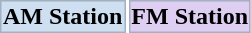<table>
<tr>
<th style="border: 1px solid #a3b0bf; cellpadding="2"; margin: auto" bgcolor="#cedff2">AM Station</th>
<th style="border: 1px solid #a3b0bf; cellpadding="2"; margin: auto" bgcolor="#ddcef2">FM Station</th>
</tr>
</table>
